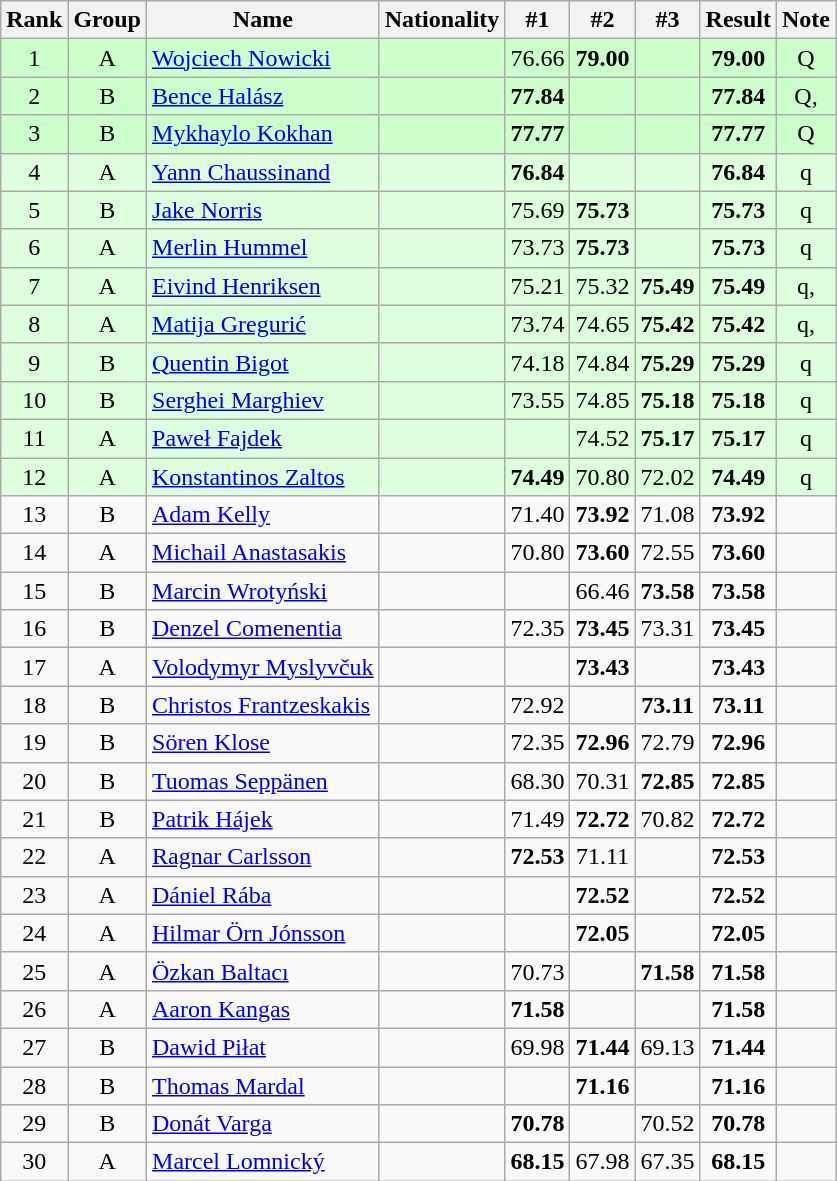<table class="wikitable sortable" style="text-align:center">
<tr>
<th>Rank</th>
<th>Group</th>
<th>Name</th>
<th>Nationality</th>
<th>#1</th>
<th>#2</th>
<th>#3</th>
<th>Result</th>
<th>Note</th>
</tr>
<tr bgcolor=ccffcc>
<td>1</td>
<td>A</td>
<td align=left><a href='#'>Wojciech Nowicki</a></td>
<td align=left></td>
<td>76.66</td>
<td><strong>79.00</strong></td>
<td></td>
<td><strong>79.00</strong></td>
<td>Q</td>
</tr>
<tr bgcolor=ccffcc>
<td>2</td>
<td>B</td>
<td align=left><a href='#'>Bence Halász</a></td>
<td align=left></td>
<td><strong>77.84</strong></td>
<td></td>
<td></td>
<td><strong>77.84</strong></td>
<td>Q, </td>
</tr>
<tr bgcolor=ccffcc>
<td>3</td>
<td>B</td>
<td align=left><a href='#'>Mykhaylo Kokhan</a></td>
<td align=left></td>
<td><strong>77.77</strong></td>
<td></td>
<td></td>
<td><strong>77.77</strong></td>
<td>Q</td>
</tr>
<tr bgcolor=ddffdd>
<td>4</td>
<td>A</td>
<td align=left><a href='#'>Yann Chaussinand</a></td>
<td align=left></td>
<td><strong>76.84</strong></td>
<td></td>
<td></td>
<td><strong>76.84</strong></td>
<td>q</td>
</tr>
<tr bgcolor=ddffdd>
<td>5</td>
<td>B</td>
<td align=left><a href='#'>Jake Norris</a></td>
<td align=left></td>
<td>75.69</td>
<td><strong>75.73</strong></td>
<td></td>
<td><strong>75.73</strong></td>
<td>q</td>
</tr>
<tr bgcolor=ddffdd>
<td>6</td>
<td>A</td>
<td align=left><a href='#'>Merlin Hummel</a></td>
<td align=left></td>
<td>73.73</td>
<td><strong>75.73</strong></td>
<td></td>
<td><strong>75.73</strong></td>
<td>q</td>
</tr>
<tr bgcolor=ddffdd>
<td>7</td>
<td>A</td>
<td align=left><a href='#'>Eivind Henriksen</a></td>
<td align=left></td>
<td>75.21</td>
<td>75.32</td>
<td><strong>75.49</strong></td>
<td><strong>75.49</strong></td>
<td>q, </td>
</tr>
<tr bgcolor=ddffdd>
<td>8</td>
<td>A</td>
<td align=left><a href='#'>Matija Gregurić</a></td>
<td align=left></td>
<td>73.74</td>
<td>74.65</td>
<td><strong>75.42</strong></td>
<td><strong>75.42</strong></td>
<td>q, </td>
</tr>
<tr bgcolor=ddffdd>
<td>9</td>
<td>B</td>
<td align=left><a href='#'>Quentin Bigot</a></td>
<td align=left></td>
<td>74.18</td>
<td>74.84</td>
<td><strong>75.29</strong></td>
<td><strong>75.29</strong></td>
<td>q</td>
</tr>
<tr bgcolor=ddffdd>
<td>10</td>
<td>B</td>
<td align=left><a href='#'>Serghei Marghiev</a></td>
<td align=left></td>
<td>73.55</td>
<td>74.85</td>
<td><strong>75.18</strong></td>
<td><strong>75.18</strong></td>
<td>q</td>
</tr>
<tr bgcolor=ddffdd>
<td>11</td>
<td>A</td>
<td align=left><a href='#'>Paweł Fajdek</a></td>
<td align=left></td>
<td></td>
<td>74.52</td>
<td><strong>75.17</strong></td>
<td><strong>75.17</strong></td>
<td>q</td>
</tr>
<tr bgcolor=ddffdd>
<td>12</td>
<td>A</td>
<td align=left><a href='#'>Konstantinos Zaltos</a></td>
<td align=left></td>
<td><strong>74.49</strong></td>
<td>70.80</td>
<td>72.02</td>
<td><strong>74.49</strong></td>
<td>q</td>
</tr>
<tr>
<td>13</td>
<td>B</td>
<td align=left><a href='#'>Adam Kelly</a></td>
<td align=left></td>
<td>71.40</td>
<td><strong>73.92</strong></td>
<td>71.08</td>
<td><strong>73.92</strong></td>
<td></td>
</tr>
<tr>
<td>14</td>
<td>A</td>
<td align=left><a href='#'>Michail Anastasakis</a></td>
<td align=left></td>
<td>70.80</td>
<td><strong>73.60</strong></td>
<td>72.55</td>
<td><strong>73.60</strong></td>
<td></td>
</tr>
<tr>
<td>15</td>
<td>B</td>
<td align=left><a href='#'>Marcin Wrotyński</a></td>
<td align=left></td>
<td></td>
<td>66.46</td>
<td><strong>73.58</strong></td>
<td><strong>73.58</strong></td>
<td></td>
</tr>
<tr>
<td>16</td>
<td>B</td>
<td align=left><a href='#'>Denzel Comenentia</a></td>
<td align=left></td>
<td>72.35</td>
<td><strong>73.45</strong></td>
<td>73.31</td>
<td><strong>73.45</strong></td>
<td></td>
</tr>
<tr>
<td>17</td>
<td>A</td>
<td align=left><a href='#'>Volodymyr Myslyvčuk</a></td>
<td align=left></td>
<td></td>
<td><strong>73.43</strong></td>
<td></td>
<td><strong>73.43</strong></td>
<td></td>
</tr>
<tr>
<td>18</td>
<td>B</td>
<td align=left><a href='#'>Christos Frantzeskakis</a></td>
<td align=left></td>
<td>72.92</td>
<td></td>
<td><strong>73.11</strong></td>
<td><strong>73.11</strong></td>
<td></td>
</tr>
<tr>
<td>19</td>
<td>B</td>
<td align=left><a href='#'>Sören Klose</a></td>
<td align=left></td>
<td>72.35</td>
<td><strong>72.96</strong></td>
<td>72.79</td>
<td><strong>72.96</strong></td>
<td></td>
</tr>
<tr>
<td>20</td>
<td>B</td>
<td align=left><a href='#'>Tuomas Seppänen</a></td>
<td align=left></td>
<td>68.30</td>
<td>70.31</td>
<td><strong>72.85</strong></td>
<td><strong>72.85</strong></td>
<td></td>
</tr>
<tr>
<td>21</td>
<td>B</td>
<td align=left><a href='#'>Patrik Hájek</a></td>
<td align=left></td>
<td>71.49</td>
<td><strong>72.72</strong></td>
<td>70.82</td>
<td><strong>72.72</strong></td>
<td></td>
</tr>
<tr>
<td>22</td>
<td>A</td>
<td align=left><a href='#'>Ragnar Carlsson</a></td>
<td align=left></td>
<td><strong>72.53</strong></td>
<td>71.11</td>
<td></td>
<td><strong>72.53</strong></td>
<td></td>
</tr>
<tr>
<td>23</td>
<td>A</td>
<td align=left><a href='#'>Dániel Rába</a></td>
<td align=left></td>
<td></td>
<td><strong>72.52</strong></td>
<td></td>
<td><strong>72.52</strong></td>
<td></td>
</tr>
<tr>
<td>24</td>
<td>A</td>
<td align=left><a href='#'>Hilmar Örn Jónsson</a></td>
<td align=left></td>
<td></td>
<td><strong>72.05</strong></td>
<td></td>
<td><strong>72.05</strong></td>
<td></td>
</tr>
<tr>
<td>25</td>
<td>A</td>
<td align=left><a href='#'>Özkan Baltacı</a></td>
<td align=left></td>
<td>70.73</td>
<td></td>
<td><strong>71.58</strong></td>
<td><strong>71.58</strong></td>
<td></td>
</tr>
<tr>
<td>26</td>
<td>A</td>
<td align=left><a href='#'>Aaron Kangas</a></td>
<td align=left></td>
<td><strong>71.58</strong></td>
<td></td>
<td></td>
<td><strong>71.58</strong></td>
<td></td>
</tr>
<tr>
<td>27</td>
<td>B</td>
<td align=left><a href='#'>Dawid Piłat</a></td>
<td align=left></td>
<td>69.98</td>
<td><strong>71.44</strong></td>
<td>69.13</td>
<td><strong>71.44</strong></td>
<td></td>
</tr>
<tr>
<td>28</td>
<td>B</td>
<td align=left><a href='#'>Thomas Mardal</a></td>
<td align=left></td>
<td></td>
<td><strong>71.16</strong></td>
<td></td>
<td><strong>71.16</strong></td>
<td></td>
</tr>
<tr>
<td>29</td>
<td>B</td>
<td align=left><a href='#'>Donát Varga</a></td>
<td align=left></td>
<td><strong>70.78</strong></td>
<td></td>
<td>70.52</td>
<td><strong>70.78</strong></td>
<td></td>
</tr>
<tr>
<td>30</td>
<td>A</td>
<td align=left><a href='#'>Marcel Lomnický</a></td>
<td align=left></td>
<td><strong>68.15</strong></td>
<td>67.98</td>
<td>67.35</td>
<td><strong>68.15</strong></td>
<td></td>
</tr>
</table>
